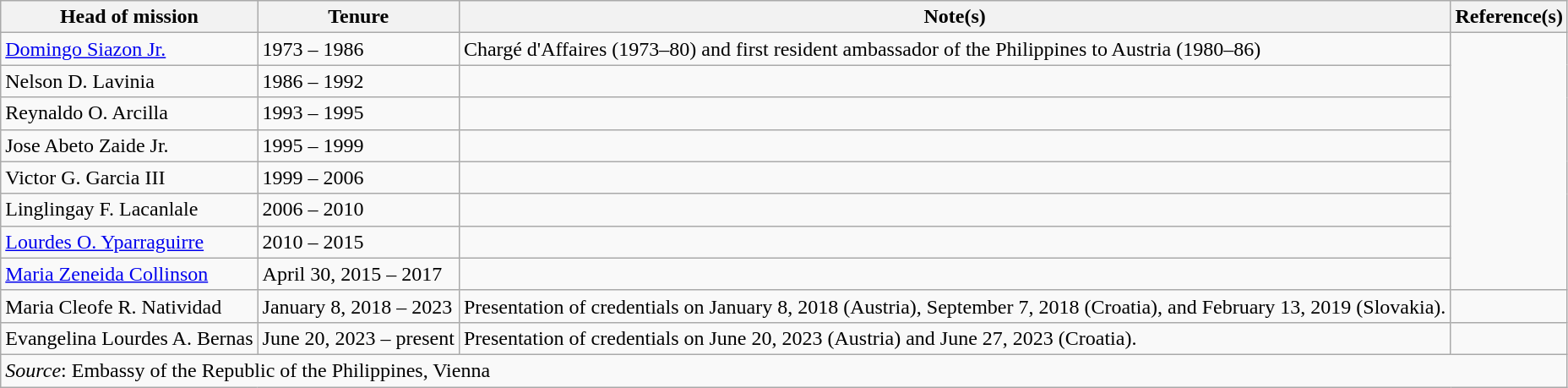<table class=wikitable>
<tr>
<th>Head of mission</th>
<th>Tenure</th>
<th>Note(s)</th>
<th>Reference(s)</th>
</tr>
<tr>
<td><a href='#'>Domingo Siazon Jr.</a></td>
<td>1973 – 1986</td>
<td>Chargé d'Affaires (1973–80) and first resident ambassador of the Philippines to Austria (1980–86)</td>
</tr>
<tr>
<td>Nelson D. Lavinia</td>
<td>1986 – 1992</td>
<td></td>
</tr>
<tr>
<td>Reynaldo O. Arcilla</td>
<td>1993 – 1995</td>
<td></td>
</tr>
<tr>
<td>Jose Abeto Zaide Jr.</td>
<td>1995 – 1999</td>
<td></td>
</tr>
<tr>
<td>Victor G. Garcia III</td>
<td>1999 – 2006</td>
<td></td>
</tr>
<tr>
<td>Linglingay F. Lacanlale</td>
<td>2006 – 2010</td>
<td></td>
</tr>
<tr>
<td><a href='#'>Lourdes O. Yparraguirre</a></td>
<td>2010 – 2015</td>
<td></td>
</tr>
<tr>
<td><a href='#'>Maria Zeneida Collinson</a></td>
<td>April 30, 2015 – 2017</td>
<td></td>
</tr>
<tr>
<td>Maria Cleofe R. Natividad</td>
<td>January 8, 2018 – 2023</td>
<td>Presentation of credentials on January 8, 2018 (Austria), September 7, 2018 (Croatia), and February 13, 2019 (Slovakia).</td>
<td></td>
</tr>
<tr>
<td>Evangelina Lourdes A. Bernas</td>
<td>June 20, 2023 – present</td>
<td>Presentation of credentials on June 20, 2023 (Austria) and June 27, 2023 (Croatia).</td>
<td></td>
</tr>
<tr>
<td colspan=5><em>Source</em>: Embassy of the Republic of the Philippines, Vienna</td>
</tr>
</table>
